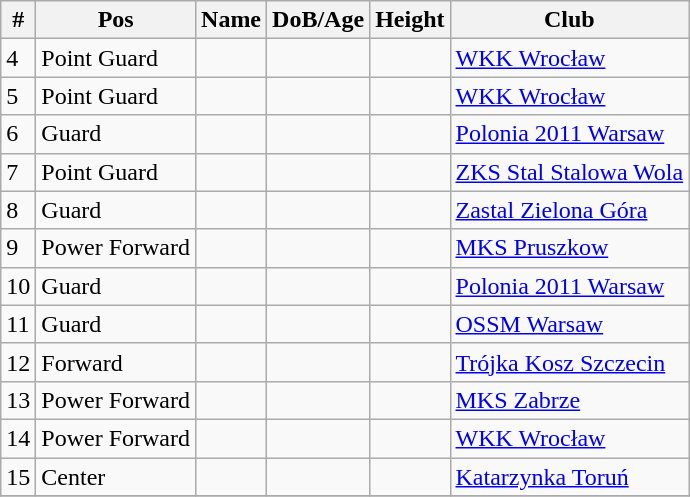<table class="wikitable sortable">
<tr>
<th>#</th>
<th>Pos</th>
<th>Name</th>
<th>DoB/Age</th>
<th>Height</th>
<th>Club</th>
</tr>
<tr>
<td>4</td>
<td>Point Guard</td>
<td></td>
<td></td>
<td></td>
<td> <a href='#'>WKK Wrocław</a></td>
</tr>
<tr>
<td>5</td>
<td>Point Guard</td>
<td></td>
<td></td>
<td></td>
<td> <a href='#'>WKK Wrocław</a></td>
</tr>
<tr>
<td>6</td>
<td>Guard</td>
<td></td>
<td></td>
<td></td>
<td> <a href='#'>Polonia 2011 Warsaw</a></td>
</tr>
<tr>
<td>7</td>
<td>Point Guard</td>
<td></td>
<td></td>
<td></td>
<td> <a href='#'>ZKS Stal Stalowa Wola</a></td>
</tr>
<tr>
<td>8</td>
<td>Guard</td>
<td></td>
<td></td>
<td></td>
<td> <a href='#'>Zastal Zielona Góra</a></td>
</tr>
<tr>
<td>9</td>
<td>Power Forward</td>
<td></td>
<td></td>
<td></td>
<td> <a href='#'>MKS Pruszkow</a></td>
</tr>
<tr>
<td>10</td>
<td>Guard</td>
<td></td>
<td></td>
<td></td>
<td> <a href='#'>Polonia 2011 Warsaw</a></td>
</tr>
<tr>
<td>11</td>
<td>Guard</td>
<td></td>
<td></td>
<td></td>
<td> <a href='#'>OSSM Warsaw</a></td>
</tr>
<tr>
<td>12</td>
<td>Forward</td>
<td></td>
<td></td>
<td></td>
<td> <a href='#'>Trójka Kosz Szczecin</a></td>
</tr>
<tr>
<td>13</td>
<td>Power Forward</td>
<td></td>
<td></td>
<td></td>
<td> <a href='#'>MKS Zabrze</a></td>
</tr>
<tr>
<td>14</td>
<td>Power Forward</td>
<td></td>
<td></td>
<td></td>
<td> <a href='#'>WKK Wrocław</a></td>
</tr>
<tr>
<td>15</td>
<td>Center</td>
<td></td>
<td></td>
<td></td>
<td> <a href='#'>Katarzynka Toruń</a></td>
</tr>
<tr>
</tr>
</table>
